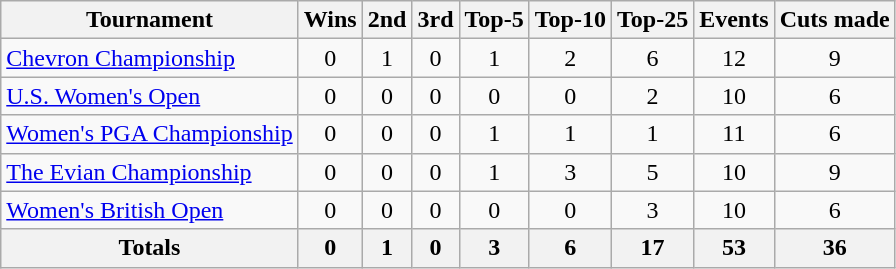<table class=wikitable style=text-align:center>
<tr>
<th>Tournament</th>
<th>Wins</th>
<th>2nd</th>
<th>3rd</th>
<th>Top-5</th>
<th>Top-10</th>
<th>Top-25</th>
<th>Events</th>
<th>Cuts made</th>
</tr>
<tr>
<td align=left><a href='#'>Chevron Championship</a></td>
<td>0</td>
<td>1</td>
<td>0</td>
<td>1</td>
<td>2</td>
<td>6</td>
<td>12</td>
<td>9</td>
</tr>
<tr>
<td align=left><a href='#'>U.S. Women's Open</a></td>
<td>0</td>
<td>0</td>
<td>0</td>
<td>0</td>
<td>0</td>
<td>2</td>
<td>10</td>
<td>6</td>
</tr>
<tr>
<td align=left><a href='#'>Women's PGA Championship</a></td>
<td>0</td>
<td>0</td>
<td>0</td>
<td>1</td>
<td>1</td>
<td>1</td>
<td>11</td>
<td>6</td>
</tr>
<tr>
<td align=left><a href='#'>The Evian Championship</a></td>
<td>0</td>
<td>0</td>
<td>0</td>
<td>1</td>
<td>3</td>
<td>5</td>
<td>10</td>
<td>9</td>
</tr>
<tr>
<td align=left><a href='#'>Women's British Open</a></td>
<td>0</td>
<td>0</td>
<td>0</td>
<td>0</td>
<td>0</td>
<td>3</td>
<td>10</td>
<td>6</td>
</tr>
<tr>
<th>Totals</th>
<th>0</th>
<th>1</th>
<th>0</th>
<th>3</th>
<th>6</th>
<th>17</th>
<th>53</th>
<th>36</th>
</tr>
</table>
